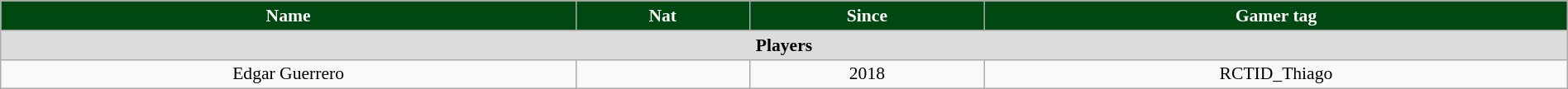<table class="wikitable" style="text-align:center; font-size:90%; width:100%;">
<tr>
<th style="background:#004812; color:white; text-align:center;">Name</th>
<th style="background:#004812; color:white; text-align:center;">Nat</th>
<th style="background:#004812; color:white; text-align:center;">Since</th>
<th style="background:#004812; color:white; text-align:center;">Gamer tag</th>
</tr>
<tr>
<th colspan="9" style="background:#dcdcdc; text-align:center;">Players</th>
</tr>
<tr>
<td>Edgar Guerrero</td>
<td></td>
<td>2018</td>
<td style="text-align:center;">RCTID_Thiago</td>
</tr>
</table>
